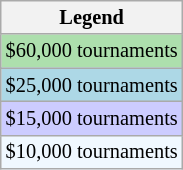<table class=wikitable style="font-size:85%">
<tr>
<th>Legend</th>
</tr>
<tr style="background:#addfad;">
<td>$60,000 tournaments</td>
</tr>
<tr style="background:lightblue;">
<td>$25,000 tournaments</td>
</tr>
<tr style="background:#ccccff;">
<td>$15,000 tournaments</td>
</tr>
<tr style="background:#f0f8ff;">
<td>$10,000 tournaments</td>
</tr>
</table>
